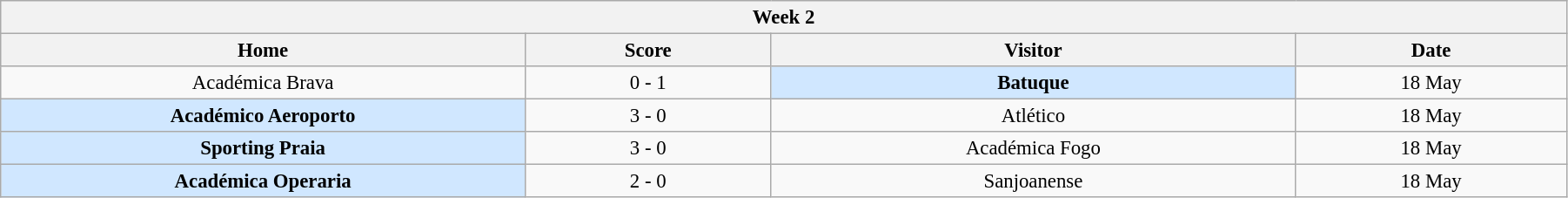<table class="wikitable" style="font-size:95%; text-align: center; width: 95%;">
<tr>
<th colspan="12" style="with: 100%;" align=center>Week 2</th>
</tr>
<tr>
<th width="200">Home</th>
<th width="90">Score</th>
<th width="200">Visitor</th>
<th width="100">Date</th>
</tr>
<tr align=center>
<td>Académica Brava</td>
<td>0 - 1</td>
<td bgcolor=#D0E7FF><strong>Batuque</strong></td>
<td>18 May</td>
</tr>
<tr align=center>
<td bgcolor=#D0E7FF><strong>Académico Aeroporto</strong></td>
<td>3 - 0</td>
<td>Atlético</td>
<td>18 May</td>
</tr>
<tr align=center>
<td bgcolor=#D0E7FF><strong>Sporting Praia</strong></td>
<td>3 - 0</td>
<td>Académica Fogo</td>
<td>18 May</td>
</tr>
<tr align=center>
<td bgcolor=#D0E7FF><strong>Académica Operaria</strong></td>
<td>2 - 0</td>
<td>Sanjoanense</td>
<td>18 May</td>
</tr>
</table>
